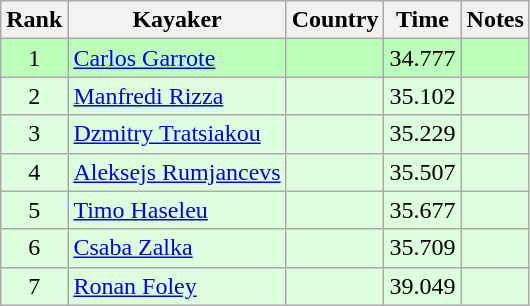<table class="wikitable" style="text-align:center">
<tr>
<th>Rank</th>
<th>Kayaker</th>
<th>Country</th>
<th>Time</th>
<th>Notes</th>
</tr>
<tr bgcolor=bbffbb>
<td>1</td>
<td align="left"><a href='#'>Carlos Garrote</a></td>
<td align="left"></td>
<td>34.777</td>
<td></td>
</tr>
<tr bgcolor=ddffdd>
<td>2</td>
<td align="left"><a href='#'>Manfredi Rizza</a></td>
<td align="left"></td>
<td>35.102</td>
<td></td>
</tr>
<tr bgcolor=ddffdd>
<td>3</td>
<td align="left"><a href='#'>Dzmitry Tratsiakou</a></td>
<td align="left"></td>
<td>35.229</td>
<td></td>
</tr>
<tr bgcolor=ddffdd>
<td>4</td>
<td align="left"><a href='#'>Aleksejs Rumjancevs</a></td>
<td align="left"></td>
<td>35.507</td>
<td></td>
</tr>
<tr bgcolor=ddffdd>
<td>5</td>
<td align="left"><a href='#'>Timo Haseleu</a></td>
<td align="left"></td>
<td>35.677</td>
<td></td>
</tr>
<tr bgcolor=ddffdd>
<td>6</td>
<td align="left"><a href='#'>Csaba Zalka</a></td>
<td align="left"></td>
<td>35.709</td>
<td></td>
</tr>
<tr bgcolor=ddffdd>
<td>7</td>
<td align="left"><a href='#'>Ronan Foley</a></td>
<td align="left"></td>
<td>39.049</td>
<td></td>
</tr>
</table>
